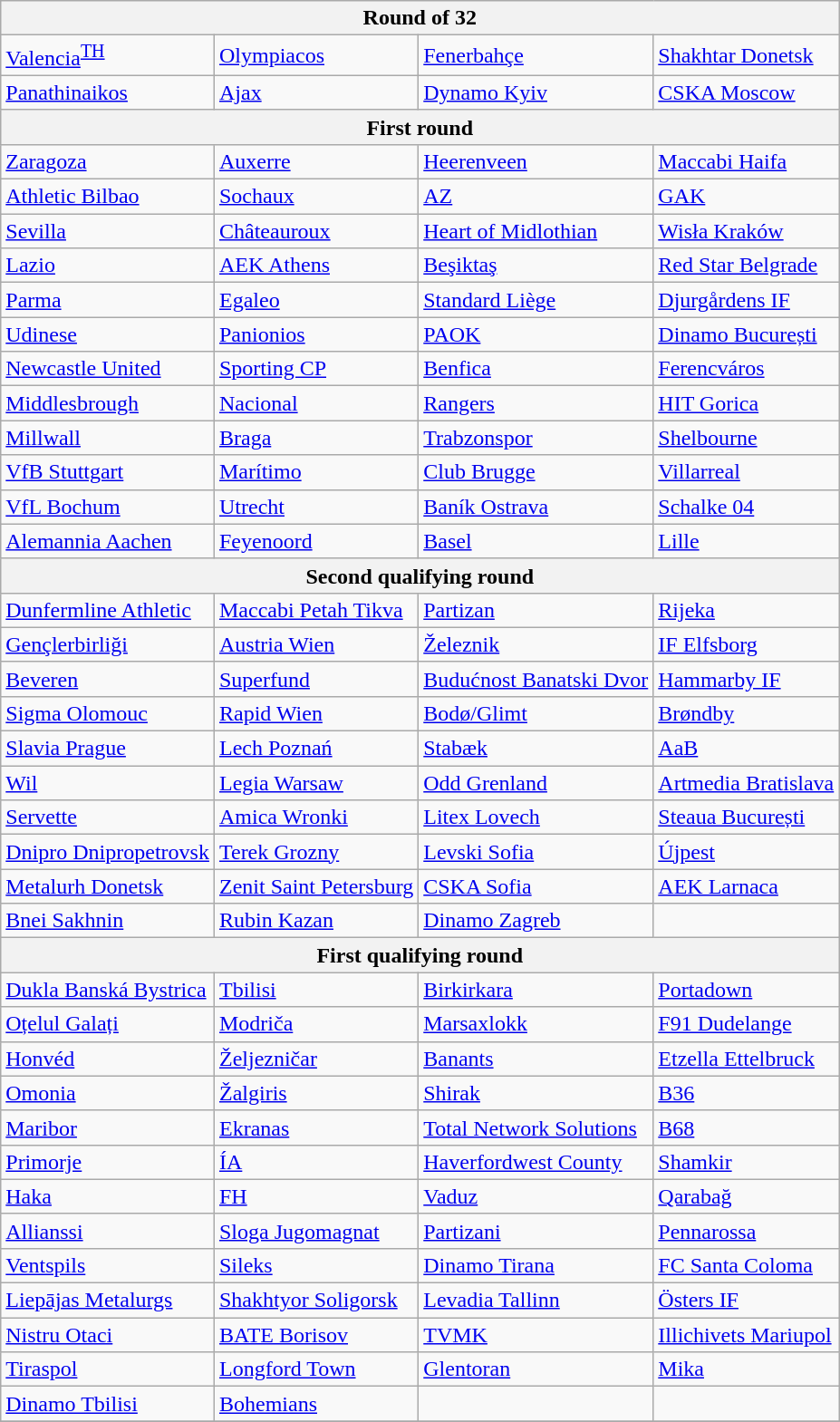<table class="wikitable">
<tr>
<th colspan="4">Round of 32</th>
</tr>
<tr>
<td> <a href='#'>Valencia</a><sup><a href='#'>TH</a></sup> </td>
<td> <a href='#'>Olympiacos</a> </td>
<td> <a href='#'>Fenerbahçe</a> </td>
<td> <a href='#'>Shakhtar Donetsk</a> </td>
</tr>
<tr>
<td> <a href='#'>Panathinaikos</a> </td>
<td> <a href='#'>Ajax</a> </td>
<td> <a href='#'>Dynamo Kyiv</a> </td>
<td> <a href='#'>CSKA Moscow</a> </td>
</tr>
<tr>
<th colspan="4">First round</th>
</tr>
<tr>
<td> <a href='#'>Zaragoza</a> </td>
<td> <a href='#'>Auxerre</a> </td>
<td> <a href='#'>Heerenveen</a> </td>
<td> <a href='#'>Maccabi Haifa</a> </td>
</tr>
<tr>
<td> <a href='#'>Athletic Bilbao</a> </td>
<td> <a href='#'>Sochaux</a> </td>
<td> <a href='#'>AZ</a> </td>
<td> <a href='#'>GAK</a> </td>
</tr>
<tr>
<td> <a href='#'>Sevilla</a> </td>
<td> <a href='#'>Châteauroux</a> </td>
<td> <a href='#'>Heart of Midlothian</a> </td>
<td> <a href='#'>Wisła Kraków</a> </td>
</tr>
<tr>
<td> <a href='#'>Lazio</a> </td>
<td> <a href='#'>AEK Athens</a> </td>
<td> <a href='#'>Beşiktaş</a> </td>
<td> <a href='#'>Red Star Belgrade</a> </td>
</tr>
<tr>
<td> <a href='#'>Parma</a> </td>
<td> <a href='#'>Egaleo</a> </td>
<td> <a href='#'>Standard Liège</a> </td>
<td> <a href='#'>Djurgårdens IF</a> </td>
</tr>
<tr>
<td> <a href='#'>Udinese</a> </td>
<td> <a href='#'>Panionios</a> </td>
<td> <a href='#'>PAOK</a> </td>
<td> <a href='#'>Dinamo București</a> </td>
</tr>
<tr>
<td> <a href='#'>Newcastle United</a> </td>
<td> <a href='#'>Sporting CP</a> </td>
<td> <a href='#'>Benfica</a> </td>
<td> <a href='#'>Ferencváros</a> </td>
</tr>
<tr>
<td> <a href='#'>Middlesbrough</a> </td>
<td> <a href='#'>Nacional</a> </td>
<td> <a href='#'>Rangers</a> </td>
<td> <a href='#'>HIT Gorica</a> </td>
</tr>
<tr>
<td> <a href='#'>Millwall</a> </td>
<td> <a href='#'>Braga</a> </td>
<td> <a href='#'>Trabzonspor</a> </td>
<td> <a href='#'>Shelbourne</a> </td>
</tr>
<tr>
<td> <a href='#'>VfB Stuttgart</a> </td>
<td> <a href='#'>Marítimo</a> </td>
<td> <a href='#'>Club Brugge</a> </td>
<td> <a href='#'>Villarreal</a> </td>
</tr>
<tr>
<td> <a href='#'>VfL Bochum</a> </td>
<td> <a href='#'>Utrecht</a> </td>
<td> <a href='#'>Baník Ostrava</a> </td>
<td> <a href='#'>Schalke 04</a> </td>
</tr>
<tr>
<td> <a href='#'>Alemannia Aachen</a> </td>
<td> <a href='#'>Feyenoord</a> </td>
<td> <a href='#'>Basel</a> </td>
<td> <a href='#'>Lille</a> </td>
</tr>
<tr>
<th colspan="4">Second qualifying round</th>
</tr>
<tr>
<td> <a href='#'>Dunfermline Athletic</a> </td>
<td> <a href='#'>Maccabi Petah Tikva</a> </td>
<td> <a href='#'>Partizan</a> </td>
<td> <a href='#'>Rijeka</a> </td>
</tr>
<tr>
<td> <a href='#'>Gençlerbirliği</a> </td>
<td> <a href='#'>Austria Wien</a> </td>
<td> <a href='#'>Železnik</a> </td>
<td> <a href='#'>IF Elfsborg</a> </td>
</tr>
<tr>
<td> <a href='#'>Beveren</a> </td>
<td> <a href='#'>Superfund</a> </td>
<td> <a href='#'>Budućnost Banatski Dvor</a> </td>
<td> <a href='#'>Hammarby IF</a> </td>
</tr>
<tr>
<td> <a href='#'>Sigma Olomouc</a> </td>
<td> <a href='#'>Rapid Wien</a> </td>
<td> <a href='#'>Bodø/Glimt</a> </td>
<td> <a href='#'>Brøndby</a> </td>
</tr>
<tr>
<td> <a href='#'>Slavia Prague</a> </td>
<td> <a href='#'>Lech Poznań</a> </td>
<td> <a href='#'>Stabæk</a> </td>
<td> <a href='#'>AaB</a> </td>
</tr>
<tr>
<td> <a href='#'>Wil</a> </td>
<td> <a href='#'>Legia Warsaw</a> </td>
<td> <a href='#'>Odd Grenland</a> </td>
<td> <a href='#'>Artmedia Bratislava</a> </td>
</tr>
<tr>
<td> <a href='#'>Servette</a> </td>
<td> <a href='#'>Amica Wronki</a> </td>
<td> <a href='#'>Litex Lovech</a> </td>
<td> <a href='#'>Steaua București</a> </td>
</tr>
<tr>
<td> <a href='#'>Dnipro Dnipropetrovsk</a> </td>
<td> <a href='#'>Terek Grozny</a> </td>
<td> <a href='#'>Levski Sofia</a> </td>
<td> <a href='#'>Újpest</a> </td>
</tr>
<tr>
<td> <a href='#'>Metalurh Donetsk</a> </td>
<td> <a href='#'>Zenit Saint Petersburg</a> </td>
<td> <a href='#'>CSKA Sofia</a> </td>
<td> <a href='#'>AEK Larnaca</a> </td>
</tr>
<tr>
<td> <a href='#'>Bnei Sakhnin</a> </td>
<td> <a href='#'>Rubin Kazan</a> </td>
<td> <a href='#'>Dinamo Zagreb</a> </td>
<td></td>
</tr>
<tr>
<th colspan="4">First qualifying round</th>
</tr>
<tr>
<td> <a href='#'>Dukla Banská Bystrica</a> </td>
<td> <a href='#'>Tbilisi</a> </td>
<td> <a href='#'>Birkirkara</a> </td>
<td> <a href='#'>Portadown</a> </td>
</tr>
<tr>
<td> <a href='#'>Oțelul Galați</a> </td>
<td> <a href='#'>Modriča</a> </td>
<td> <a href='#'>Marsaxlokk</a> </td>
<td> <a href='#'>F91 Dudelange</a> </td>
</tr>
<tr>
<td> <a href='#'>Honvéd</a> </td>
<td> <a href='#'>Željezničar</a> </td>
<td> <a href='#'>Banants</a> </td>
<td> <a href='#'>Etzella Ettelbruck</a> </td>
</tr>
<tr>
<td> <a href='#'>Omonia</a> </td>
<td> <a href='#'>Žalgiris</a> </td>
<td> <a href='#'>Shirak</a> </td>
<td> <a href='#'>B36</a> </td>
</tr>
<tr>
<td> <a href='#'>Maribor</a> </td>
<td> <a href='#'>Ekranas</a> </td>
<td> <a href='#'>Total Network Solutions</a> </td>
<td> <a href='#'>B68</a> </td>
</tr>
<tr>
<td> <a href='#'>Primorje</a> </td>
<td> <a href='#'>ÍA</a> </td>
<td> <a href='#'>Haverfordwest County</a> </td>
<td> <a href='#'>Shamkir</a> </td>
</tr>
<tr>
<td> <a href='#'>Haka</a> </td>
<td> <a href='#'>FH</a> </td>
<td> <a href='#'>Vaduz</a> </td>
<td> <a href='#'>Qarabağ</a> </td>
</tr>
<tr>
<td> <a href='#'>Allianssi</a> </td>
<td> <a href='#'>Sloga Jugomagnat</a> </td>
<td> <a href='#'>Partizani</a> </td>
<td> <a href='#'>Pennarossa</a> </td>
</tr>
<tr>
<td> <a href='#'>Ventspils</a> </td>
<td> <a href='#'>Sileks</a> </td>
<td> <a href='#'>Dinamo Tirana</a> </td>
<td> <a href='#'>FC Santa Coloma</a> </td>
</tr>
<tr>
<td> <a href='#'>Liepājas Metalurgs</a> </td>
<td> <a href='#'>Shakhtyor Soligorsk</a> </td>
<td> <a href='#'>Levadia Tallinn</a> </td>
<td> <a href='#'>Östers IF</a> </td>
</tr>
<tr>
<td> <a href='#'>Nistru Otaci</a> </td>
<td> <a href='#'>BATE Borisov</a> </td>
<td> <a href='#'>TVMK</a> </td>
<td> <a href='#'>Illichivets Mariupol</a> </td>
</tr>
<tr>
<td> <a href='#'>Tiraspol</a> </td>
<td> <a href='#'>Longford Town</a> </td>
<td> <a href='#'>Glentoran</a> </td>
<td> <a href='#'>Mika</a> </td>
</tr>
<tr>
<td> <a href='#'>Dinamo Tbilisi</a> </td>
<td> <a href='#'>Bohemians</a> </td>
<td></td>
<td></td>
</tr>
<tr>
</tr>
</table>
